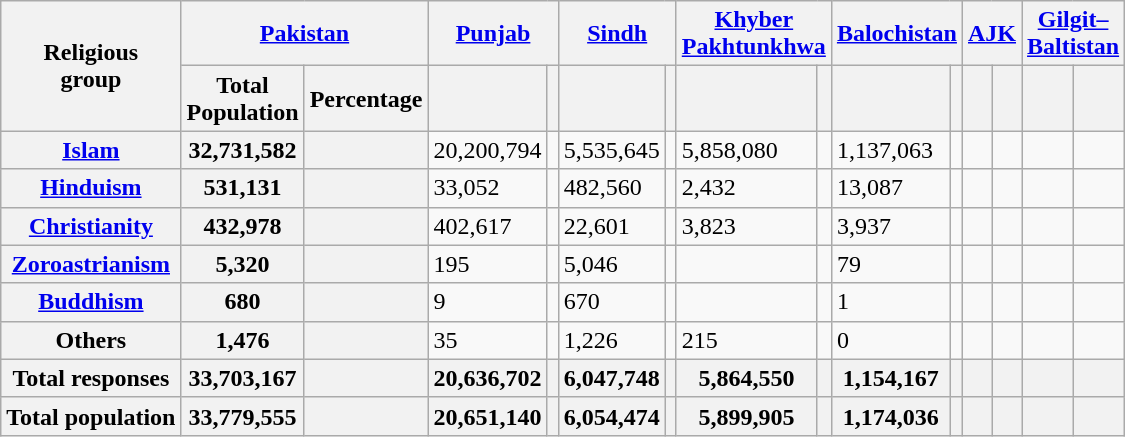<table class="wikitable sortable">
<tr>
<th rowspan="2">Religious<br>group</th>
<th colspan="2"><a href='#'>Pakistan</a></th>
<th colspan="2"><a href='#'>Punjab</a></th>
<th colspan="2"><a href='#'>Sindh</a></th>
<th colspan="2"><a href='#'>Khyber<br>Pakhtunkhwa</a></th>
<th colspan="2"><a href='#'>Balochistan</a></th>
<th colspan="2"><a href='#'>AJK</a></th>
<th colspan="2"><a href='#'>Gilgit–<br>Baltistan</a></th>
</tr>
<tr>
<th>Total<br>Population</th>
<th>Percentage</th>
<th><a href='#'></a></th>
<th></th>
<th></th>
<th></th>
<th></th>
<th></th>
<th></th>
<th></th>
<th></th>
<th></th>
<th></th>
<th></th>
</tr>
<tr>
<th><a href='#'>Islam</a> </th>
<th>32,731,582</th>
<th></th>
<td>20,200,794</td>
<td></td>
<td>5,535,645</td>
<td></td>
<td>5,858,080</td>
<td></td>
<td>1,137,063</td>
<td></td>
<td></td>
<td></td>
<td></td>
<td></td>
</tr>
<tr>
<th><a href='#'>Hinduism</a> </th>
<th>531,131</th>
<th></th>
<td>33,052</td>
<td></td>
<td>482,560</td>
<td></td>
<td>2,432</td>
<td></td>
<td>13,087</td>
<td></td>
<td></td>
<td></td>
<td></td>
<td></td>
</tr>
<tr>
<th><a href='#'>Christianity</a> </th>
<th>432,978</th>
<th></th>
<td>402,617</td>
<td></td>
<td>22,601</td>
<td></td>
<td>3,823</td>
<td></td>
<td>3,937</td>
<td></td>
<td></td>
<td></td>
<td></td>
<td></td>
</tr>
<tr>
<th><a href='#'>Zoroastrianism</a> </th>
<th>5,320</th>
<th></th>
<td>195</td>
<td></td>
<td>5,046</td>
<td></td>
<td></td>
<td></td>
<td>79</td>
<td></td>
<td></td>
<td></td>
<td></td>
<td></td>
</tr>
<tr>
<th><a href='#'>Buddhism</a> </th>
<th>680</th>
<th></th>
<td>9</td>
<td></td>
<td>670</td>
<td></td>
<td></td>
<td></td>
<td>1</td>
<td></td>
<td></td>
<td></td>
<td></td>
<td></td>
</tr>
<tr>
<th>Others</th>
<th>1,476</th>
<th></th>
<td>35</td>
<td></td>
<td>1,226</td>
<td></td>
<td>215</td>
<td></td>
<td>0</td>
<td></td>
<td></td>
<td></td>
<td></td>
<td></td>
</tr>
<tr>
<th>Total responses</th>
<th>33,703,167</th>
<th></th>
<th>20,636,702</th>
<th></th>
<th>6,047,748</th>
<th></th>
<th>5,864,550</th>
<th></th>
<th>1,154,167</th>
<th></th>
<th></th>
<th></th>
<th></th>
<th></th>
</tr>
<tr>
<th>Total population</th>
<th>33,779,555</th>
<th></th>
<th>20,651,140</th>
<th></th>
<th>6,054,474</th>
<th></th>
<th>5,899,905</th>
<th></th>
<th>1,174,036</th>
<th></th>
<th></th>
<th></th>
<th></th>
<th></th>
</tr>
</table>
